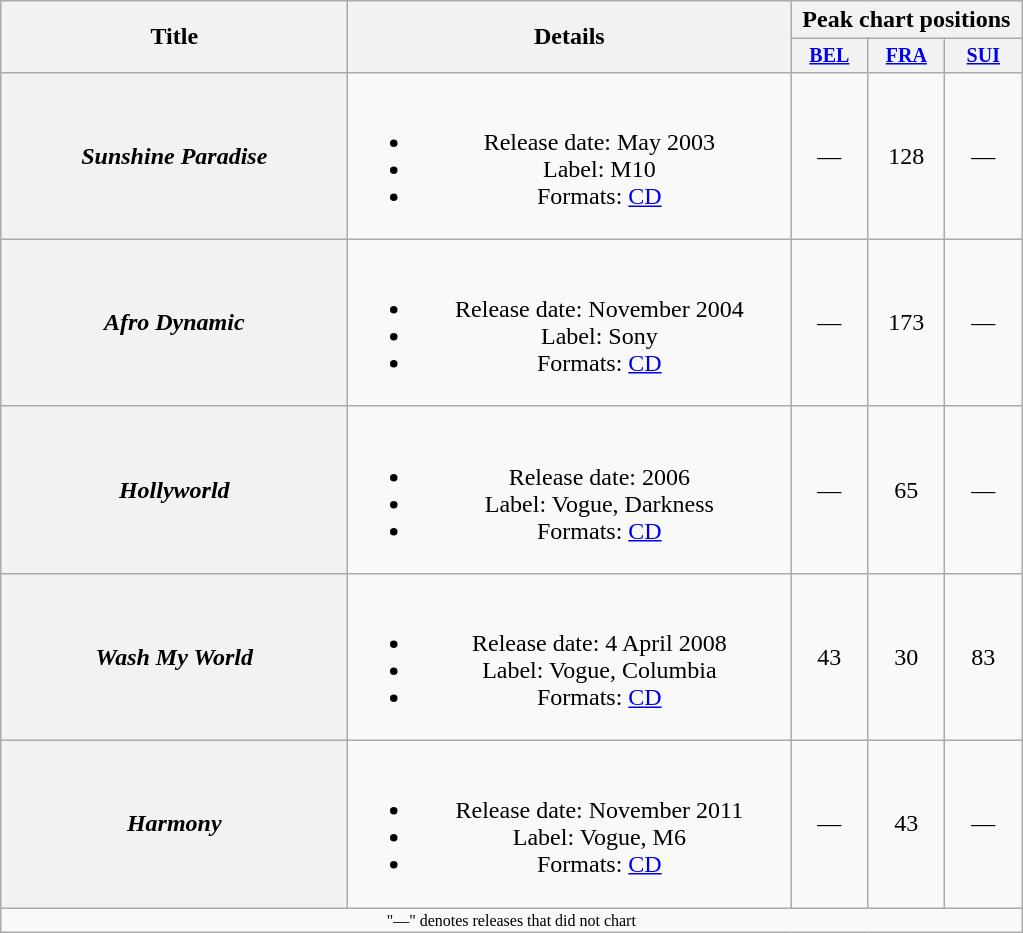<table class="wikitable plainrowheaders" style="text-align:center;">
<tr>
<th rowspan="2" style="width:14em;">Title</th>
<th rowspan="2" style="width:18em;">Details</th>
<th colspan="3">Peak chart positions</th>
</tr>
<tr style="font-size:smaller;">
<th style="width:45px;"><a href='#'>BEL</a></th>
<th style="width:45px;"><a href='#'>FRA</a></th>
<th style="width:45px;"><a href='#'>SUI</a></th>
</tr>
<tr>
<th scope="row"><em>Sunshine Paradise</em></th>
<td><br><ul><li>Release date: May 2003</li><li>Label: M10</li><li>Formats: <a href='#'>CD</a></li></ul></td>
<td>—</td>
<td>128</td>
<td>—</td>
</tr>
<tr>
<th scope="row"><em>Afro Dynamic</em></th>
<td><br><ul><li>Release date: November 2004</li><li>Label: Sony</li><li>Formats: <a href='#'>CD</a></li></ul></td>
<td>—</td>
<td>173</td>
<td>—</td>
</tr>
<tr>
<th scope="row"><em>Hollyworld</em></th>
<td><br><ul><li>Release date: 2006</li><li>Label: Vogue, Darkness</li><li>Formats: <a href='#'>CD</a></li></ul></td>
<td>—</td>
<td>65</td>
<td>—</td>
</tr>
<tr>
<th scope="row"><em>Wash My World</em></th>
<td><br><ul><li>Release date: 4 April 2008</li><li>Label: Vogue, Columbia</li><li>Formats: <a href='#'>CD</a></li></ul></td>
<td>43</td>
<td>30</td>
<td>83</td>
</tr>
<tr>
<th scope="row"><em>Harmony</em></th>
<td><br><ul><li>Release date: November 2011</li><li>Label: Vogue, M6</li><li>Formats: <a href='#'>CD</a></li></ul></td>
<td>—</td>
<td>43</td>
<td>—</td>
</tr>
<tr>
<td colspan="15" style="font-size:8pt">"—" denotes releases that did not chart</td>
</tr>
</table>
